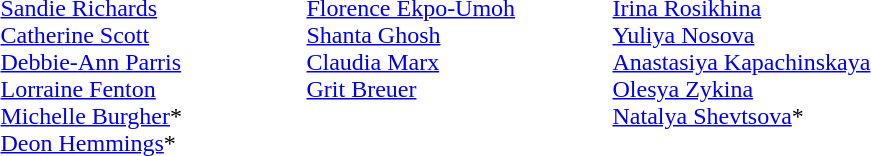<table>
<tr>
<td width=200 valign=top><em></em><br><a href='#'>Sandie Richards</a><br><a href='#'>Catherine Scott</a><br><a href='#'>Debbie-Ann Parris</a><br><a href='#'>Lorraine Fenton</a><br><a href='#'>Michelle Burgher</a>*<br><a href='#'>Deon Hemmings</a>*</td>
<td width=200 valign=top><em></em><br><a href='#'>Florence Ekpo-Umoh</a><br><a href='#'>Shanta Ghosh</a><br><a href='#'>Claudia Marx</a><br><a href='#'>Grit Breuer</a></td>
<td width=200 valign=top><em></em><br><a href='#'>Irina Rosikhina</a><br><a href='#'>Yuliya Nosova</a><br><a href='#'>Anastasiya Kapachinskaya</a><br><a href='#'>Olesya Zykina</a><br><a href='#'>Natalya Shevtsova</a>*</td>
</tr>
</table>
